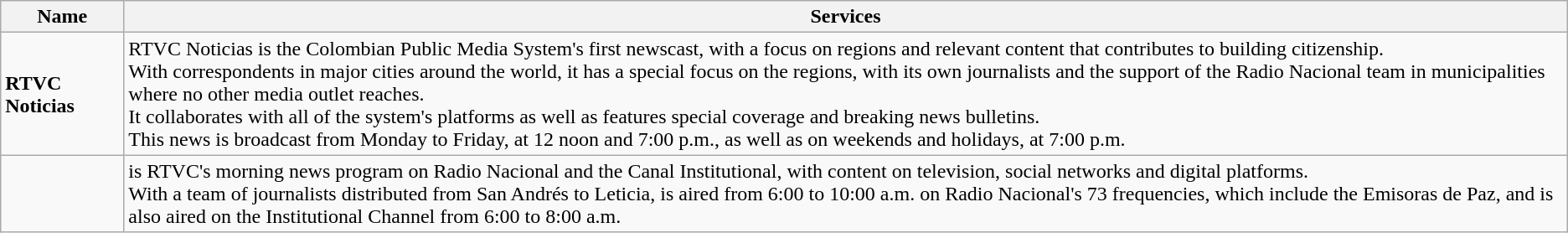<table class="wikitable">
<tr>
<th>Name</th>
<th>Services</th>
</tr>
<tr>
<td><strong>RTVC Noticias</strong></td>
<td>RTVC Noticias is the Colombian Public Media System's first newscast, with a focus on regions and relevant content that contributes to building citizenship.<br>With correspondents in major cities around the world, it has a special focus on the regions, with its own journalists and the support of the Radio Nacional team in municipalities where no other media outlet reaches.<br>It collaborates with all of the system's platforms as well as features special coverage and breaking news bulletins.<br>This news is broadcast from Monday to Friday, at 12 noon and 7:00 p.m., as well as on weekends and holidays, at 7:00 p.m.</td>
</tr>
<tr>
<td><strong></strong></td>
<td> is RTVC's morning news program on Radio Nacional and the Canal Institutional, with content on television, social networks and digital platforms.<br>With a team of journalists distributed from San Andrés to Leticia,  is aired from 6:00 to 10:00 a.m. on Radio Nacional's 73 frequencies, which include the Emisoras de Paz, and is also aired on the Institutional Channel from 6:00 to 8:00 a.m.</td>
</tr>
</table>
